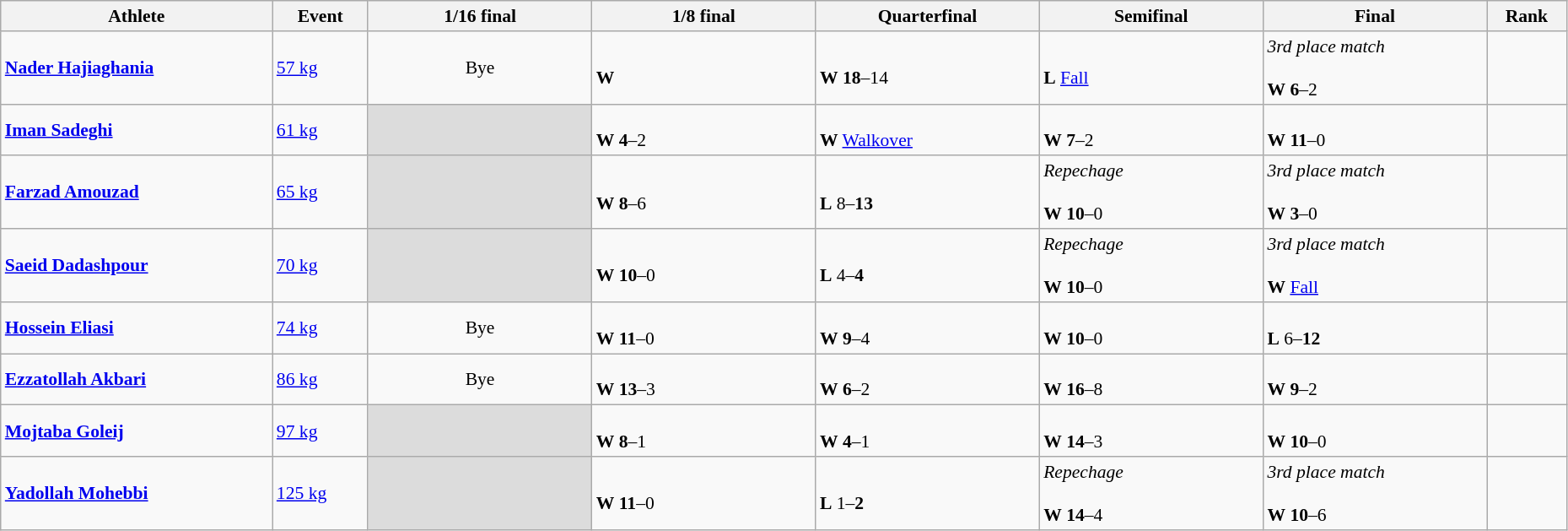<table class="wikitable" width="98%" style="text-align:left; font-size:90%">
<tr>
<th width="17%">Athlete</th>
<th width="6%">Event</th>
<th width="14%">1/16 final</th>
<th width="14%">1/8 final</th>
<th width="14%">Quarterfinal</th>
<th width="14%">Semifinal</th>
<th width="14%">Final</th>
<th width="5%">Rank</th>
</tr>
<tr>
<td><strong><a href='#'>Nader Hajiaghania</a></strong></td>
<td><a href='#'>57 kg</a></td>
<td align=center>Bye</td>
<td><br><strong>W</strong> </td>
<td><br><strong>W</strong> <strong>18</strong>–14</td>
<td><br><strong>L</strong> <a href='#'>Fall</a></td>
<td><em>3rd place match</em><br><br><strong>W</strong> <strong>6</strong>–2</td>
<td align=center></td>
</tr>
<tr>
<td><strong><a href='#'>Iman Sadeghi</a></strong></td>
<td><a href='#'>61 kg</a></td>
<td bgcolor=#DCDCDC></td>
<td><br><strong>W</strong> <strong>4</strong>–2</td>
<td><br><strong>W</strong> <a href='#'>Walkover</a></td>
<td><br><strong>W</strong> <strong>7</strong>–2</td>
<td><br><strong>W</strong> <strong>11</strong>–0</td>
<td align=center></td>
</tr>
<tr>
<td><strong><a href='#'>Farzad Amouzad</a></strong></td>
<td><a href='#'>65 kg</a></td>
<td bgcolor=#DCDCDC></td>
<td><br><strong>W</strong> <strong>8</strong>–6</td>
<td><br><strong>L</strong> 8–<strong>13</strong></td>
<td><em>Repechage</em><br><br><strong>W</strong> <strong>10</strong>–0</td>
<td><em>3rd place match</em><br><br><strong>W</strong> <strong>3</strong>–0</td>
<td align=center></td>
</tr>
<tr>
<td><strong><a href='#'>Saeid Dadashpour</a></strong></td>
<td><a href='#'>70 kg</a></td>
<td bgcolor=#DCDCDC></td>
<td><br><strong>W</strong> <strong>10</strong>–0</td>
<td><br><strong>L</strong> 4–<strong>4</strong></td>
<td><em>Repechage</em><br><br><strong>W</strong> <strong>10</strong>–0</td>
<td><em>3rd place match</em><br><br><strong>W</strong> <a href='#'>Fall</a></td>
<td align=center></td>
</tr>
<tr>
<td><strong><a href='#'>Hossein Eliasi</a></strong></td>
<td><a href='#'>74 kg</a></td>
<td align=center>Bye</td>
<td><br><strong>W</strong> <strong>11</strong>–0</td>
<td><br><strong>W</strong> <strong>9</strong>–4</td>
<td><br><strong>W</strong> <strong>10</strong>–0</td>
<td><br><strong>L</strong> 6–<strong>12</strong></td>
<td align=center></td>
</tr>
<tr>
<td><strong><a href='#'>Ezzatollah Akbari</a></strong></td>
<td><a href='#'>86 kg</a></td>
<td align=center>Bye</td>
<td><br><strong>W</strong> <strong>13</strong>–3</td>
<td><br><strong>W</strong> <strong>6</strong>–2</td>
<td><br><strong>W</strong> <strong>16</strong>–8</td>
<td><br><strong>W</strong> <strong>9</strong>–2</td>
<td align=center></td>
</tr>
<tr>
<td><strong><a href='#'>Mojtaba Goleij</a></strong></td>
<td><a href='#'>97 kg</a></td>
<td bgcolor=#DCDCDC></td>
<td><br><strong>W</strong> <strong>8</strong>–1</td>
<td><br><strong>W</strong> <strong>4</strong>–1</td>
<td><br><strong>W</strong> <strong>14</strong>–3</td>
<td><br><strong>W</strong> <strong>10</strong>–0</td>
<td align=center></td>
</tr>
<tr>
<td><strong><a href='#'>Yadollah Mohebbi</a></strong></td>
<td><a href='#'>125 kg</a></td>
<td bgcolor=#DCDCDC></td>
<td><br><strong>W</strong> <strong>11</strong>–0</td>
<td><br><strong>L</strong> 1–<strong>2</strong></td>
<td><em>Repechage</em><br><br><strong>W</strong> <strong>14</strong>–4</td>
<td><em>3rd place match</em><br><br><strong>W</strong> <strong>10</strong>–6</td>
<td align=center></td>
</tr>
</table>
